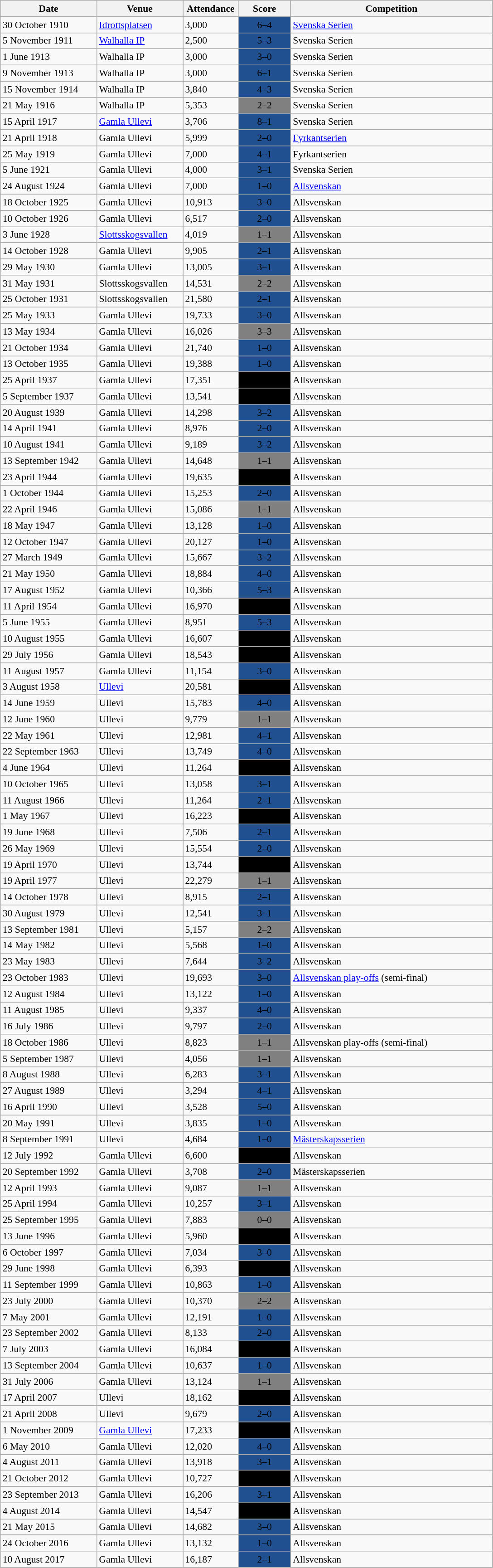<table class="wikitable" style="font-size:90%">
<tr>
<th width="135">Date</th>
<th width="120">Venue</th>
<th width="75">Attendance</th>
<th width="70">Score</th>
<th width="290">Competition</th>
</tr>
<tr>
<td>30 October 1910</td>
<td><a href='#'>Idrottsplatsen</a></td>
<td>3,000</td>
<td bgcolor=#205090 align="center"><span>6–4</span></td>
<td><a href='#'>Svenska Serien</a></td>
</tr>
<tr>
<td>5 November 1911</td>
<td><a href='#'>Walhalla IP</a></td>
<td>2,500</td>
<td bgcolor=#205090 align="center"><span>5–3</span></td>
<td>Svenska Serien</td>
</tr>
<tr>
<td>1 June 1913</td>
<td>Walhalla IP</td>
<td>3,000</td>
<td bgcolor=#205090 align="center"><span>3–0</span></td>
<td>Svenska Serien</td>
</tr>
<tr>
<td>9 November 1913</td>
<td>Walhalla IP</td>
<td>3,000</td>
<td bgcolor=#205090 align="center"><span>6–1</span></td>
<td>Svenska Serien</td>
</tr>
<tr>
<td>15 November 1914</td>
<td>Walhalla IP</td>
<td>3,840</td>
<td bgcolor=#205090 align="center"><span>4–3</span></td>
<td>Svenska Serien</td>
</tr>
<tr>
<td>21 May 1916</td>
<td>Walhalla IP</td>
<td>5,353</td>
<td bgcolor=#808080 align="center"><span>2–2</span></td>
<td>Svenska Serien</td>
</tr>
<tr>
<td>15 April 1917</td>
<td><a href='#'>Gamla Ullevi</a></td>
<td>3,706</td>
<td bgcolor=#205090 align="center"><span>8–1</span></td>
<td>Svenska Serien</td>
</tr>
<tr>
<td>21 April 1918</td>
<td>Gamla Ullevi</td>
<td>5,999</td>
<td bgcolor=#205090 align="center"><span>2–0</span></td>
<td><a href='#'>Fyrkantserien</a></td>
</tr>
<tr>
<td>25 May 1919</td>
<td>Gamla Ullevi</td>
<td>7,000</td>
<td bgcolor=#205090 align="center"><span>4–1</span></td>
<td>Fyrkantserien</td>
</tr>
<tr>
<td>5 June 1921</td>
<td>Gamla Ullevi</td>
<td>4,000</td>
<td bgcolor=#205090 align="center"><span>3–1</span></td>
<td>Svenska Serien</td>
</tr>
<tr>
<td>24 August 1924</td>
<td>Gamla Ullevi</td>
<td>7,000</td>
<td bgcolor=#205090 align="center"><span>1–0</span></td>
<td><a href='#'>Allsvenskan</a></td>
</tr>
<tr>
<td>18 October 1925</td>
<td>Gamla Ullevi</td>
<td>10,913</td>
<td bgcolor=#205090 align="center"><span>3–0</span></td>
<td>Allsvenskan</td>
</tr>
<tr>
<td>10 October 1926</td>
<td>Gamla Ullevi</td>
<td>6,517</td>
<td bgcolor=#205090 align="center"><span>2–0</span></td>
<td>Allsvenskan</td>
</tr>
<tr>
<td>3 June 1928</td>
<td><a href='#'>Slottsskogsvallen</a></td>
<td>4,019</td>
<td bgcolor=#808080 align="center"><span>1–1</span></td>
<td>Allsvenskan</td>
</tr>
<tr>
<td>14 October 1928</td>
<td>Gamla Ullevi</td>
<td>9,905</td>
<td bgcolor=#205090 align="center"><span>2–1</span></td>
<td>Allsvenskan</td>
</tr>
<tr>
<td>29 May 1930</td>
<td>Gamla Ullevi</td>
<td>13,005</td>
<td bgcolor=#205090 align="center"><span>3–1</span></td>
<td>Allsvenskan</td>
</tr>
<tr>
<td>31 May 1931</td>
<td>Slottsskogsvallen</td>
<td>14,531</td>
<td bgcolor=#808080 align="center"><span>2–2</span></td>
<td>Allsvenskan</td>
</tr>
<tr>
<td>25 October 1931</td>
<td>Slottsskogsvallen</td>
<td>21,580</td>
<td bgcolor=#205090 align="center"><span>2–1</span></td>
<td>Allsvenskan</td>
</tr>
<tr>
<td>25 May 1933</td>
<td>Gamla Ullevi</td>
<td>19,733</td>
<td bgcolor=#205090 align="center"><span>3–0</span></td>
<td>Allsvenskan</td>
</tr>
<tr>
<td>13 May 1934</td>
<td>Gamla Ullevi</td>
<td>16,026</td>
<td bgcolor=#808080 align="center"><span>3–3</span></td>
<td>Allsvenskan</td>
</tr>
<tr>
<td>21 October 1934</td>
<td>Gamla Ullevi</td>
<td>21,740</td>
<td bgcolor=#205090 align="center"><span>1–0</span></td>
<td>Allsvenskan</td>
</tr>
<tr>
<td>13 October 1935</td>
<td>Gamla Ullevi</td>
<td>19,388</td>
<td bgcolor=#205090 align="center"><span>1–0</span></td>
<td>Allsvenskan</td>
</tr>
<tr>
<td>25 April 1937</td>
<td>Gamla Ullevi</td>
<td>17,351</td>
<td bgcolor=#000000 align="center"><span>0–1</span></td>
<td>Allsvenskan</td>
</tr>
<tr>
<td>5 September 1937</td>
<td>Gamla Ullevi</td>
<td>13,541</td>
<td bgcolor=#000000 align="center"><span>1–2</span></td>
<td>Allsvenskan</td>
</tr>
<tr>
<td>20 August 1939</td>
<td>Gamla Ullevi</td>
<td>14,298</td>
<td bgcolor=#205090 align="center"><span>3–2</span></td>
<td>Allsvenskan</td>
</tr>
<tr>
<td>14 April 1941</td>
<td>Gamla Ullevi</td>
<td>8,976</td>
<td bgcolor=#205090 align="center"><span>2–0</span></td>
<td>Allsvenskan</td>
</tr>
<tr>
<td>10 August 1941</td>
<td>Gamla Ullevi</td>
<td>9,189</td>
<td bgcolor=#205090 align="center"><span>3–2</span></td>
<td>Allsvenskan</td>
</tr>
<tr>
<td>13 September 1942</td>
<td>Gamla Ullevi</td>
<td>14,648</td>
<td bgcolor=#808080 align="center"><span>1–1</span></td>
<td>Allsvenskan</td>
</tr>
<tr>
<td>23 April 1944</td>
<td>Gamla Ullevi</td>
<td>19,635</td>
<td bgcolor=#000000 align="center"><span>1–3</span></td>
<td>Allsvenskan</td>
</tr>
<tr>
<td>1 October 1944</td>
<td>Gamla Ullevi</td>
<td>15,253</td>
<td bgcolor=#205090 align="center"><span>2–0</span></td>
<td>Allsvenskan</td>
</tr>
<tr>
<td>22 April 1946</td>
<td>Gamla Ullevi</td>
<td>15,086</td>
<td bgcolor=#808080 align="center"><span>1–1</span></td>
<td>Allsvenskan</td>
</tr>
<tr>
<td>18 May 1947</td>
<td>Gamla Ullevi</td>
<td>13,128</td>
<td bgcolor=#205090 align="center"><span>1–0</span></td>
<td>Allsvenskan</td>
</tr>
<tr>
<td>12 October 1947</td>
<td>Gamla Ullevi</td>
<td>20,127</td>
<td bgcolor=#205090 align="center"><span>1–0</span></td>
<td>Allsvenskan</td>
</tr>
<tr>
<td>27 March 1949</td>
<td>Gamla Ullevi</td>
<td>15,667</td>
<td bgcolor=#205090 align="center"><span>3–2</span></td>
<td>Allsvenskan</td>
</tr>
<tr>
<td>21 May 1950</td>
<td>Gamla Ullevi</td>
<td>18,884</td>
<td bgcolor=#205090 align="center"><span>4–0</span></td>
<td>Allsvenskan</td>
</tr>
<tr>
<td>17 August 1952</td>
<td>Gamla Ullevi</td>
<td>10,366</td>
<td bgcolor=#205090 align="center"><span>5–3</span></td>
<td>Allsvenskan</td>
</tr>
<tr>
<td>11 April 1954</td>
<td>Gamla Ullevi</td>
<td>16,970</td>
<td bgcolor=#000000 align="center"><span>1–4</span></td>
<td>Allsvenskan</td>
</tr>
<tr>
<td>5 June 1955</td>
<td>Gamla Ullevi</td>
<td>8,951</td>
<td bgcolor=#205090 align="center"><span>5–3</span></td>
<td>Allsvenskan</td>
</tr>
<tr>
<td>10 August 1955</td>
<td>Gamla Ullevi</td>
<td>16,607</td>
<td bgcolor=#000000 align="center"><span>2–5</span></td>
<td>Allsvenskan</td>
</tr>
<tr>
<td>29 July 1956</td>
<td>Gamla Ullevi</td>
<td>18,543</td>
<td bgcolor=#000000 align="center"><span>0–1</span></td>
<td>Allsvenskan</td>
</tr>
<tr>
<td>11 August 1957</td>
<td>Gamla Ullevi</td>
<td>11,154</td>
<td bgcolor=#205090 align="center"><span>3–0</span></td>
<td>Allsvenskan</td>
</tr>
<tr>
<td>3 August 1958</td>
<td><a href='#'>Ullevi</a></td>
<td>20,581</td>
<td bgcolor=#000000 align="center"><span>2–3</span></td>
<td>Allsvenskan</td>
</tr>
<tr>
<td>14 June 1959</td>
<td>Ullevi</td>
<td>15,783</td>
<td bgcolor=#205090 align="center"><span>4–0</span></td>
<td>Allsvenskan</td>
</tr>
<tr>
<td>12 June 1960</td>
<td>Ullevi</td>
<td>9,779</td>
<td bgcolor=#808080 align="center"><span>1–1</span></td>
<td>Allsvenskan</td>
</tr>
<tr>
<td>22 May 1961</td>
<td>Ullevi</td>
<td>12,981</td>
<td bgcolor=#205090 align="center"><span>4–1</span></td>
<td>Allsvenskan</td>
</tr>
<tr>
<td>22 September 1963</td>
<td>Ullevi</td>
<td>13,749</td>
<td bgcolor=#205090 align="center"><span>4–0</span></td>
<td>Allsvenskan</td>
</tr>
<tr>
<td>4 June 1964</td>
<td>Ullevi</td>
<td>11,264</td>
<td bgcolor=#000000 align="center"><span>1–3</span></td>
<td>Allsvenskan</td>
</tr>
<tr>
<td>10 October 1965</td>
<td>Ullevi</td>
<td>13,058</td>
<td bgcolor=#205090 align="center"><span>3–1</span></td>
<td>Allsvenskan</td>
</tr>
<tr>
<td>11 August 1966</td>
<td>Ullevi</td>
<td>11,264</td>
<td bgcolor=#205090 align="center"><span>2–1</span></td>
<td>Allsvenskan</td>
</tr>
<tr>
<td>1 May 1967</td>
<td>Ullevi</td>
<td>16,223</td>
<td bgcolor=#000000 align="center"><span>2–3</span></td>
<td>Allsvenskan</td>
</tr>
<tr>
<td>19 June 1968</td>
<td>Ullevi</td>
<td>7,506</td>
<td bgcolor=#205090 align="center"><span>2–1</span></td>
<td>Allsvenskan</td>
</tr>
<tr>
<td>26 May 1969</td>
<td>Ullevi</td>
<td>15,554</td>
<td bgcolor=#205090 align="center"><span>2–0</span></td>
<td>Allsvenskan</td>
</tr>
<tr>
<td>19 April 1970</td>
<td>Ullevi</td>
<td>13,744</td>
<td bgcolor=#000000 align="center"><span>0–2</span></td>
<td>Allsvenskan</td>
</tr>
<tr>
<td>19 April 1977</td>
<td>Ullevi</td>
<td>22,279</td>
<td bgcolor=#808080 align="center"><span>1–1</span></td>
<td>Allsvenskan</td>
</tr>
<tr>
<td>14 October 1978</td>
<td>Ullevi</td>
<td>8,915</td>
<td bgcolor=#205090 align="center"><span>2–1</span></td>
<td>Allsvenskan</td>
</tr>
<tr>
<td>30 August 1979</td>
<td>Ullevi</td>
<td>12,541</td>
<td bgcolor=#205090 align="center"><span>3–1</span></td>
<td>Allsvenskan</td>
</tr>
<tr>
<td>13 September 1981</td>
<td>Ullevi</td>
<td>5,157</td>
<td bgcolor=#808080 align="center"><span>2–2</span></td>
<td>Allsvenskan</td>
</tr>
<tr>
<td>14 May 1982</td>
<td>Ullevi</td>
<td>5,568</td>
<td bgcolor=#205090 align="center"><span>1–0</span></td>
<td>Allsvenskan</td>
</tr>
<tr>
<td>23 May 1983</td>
<td>Ullevi</td>
<td>7,644</td>
<td bgcolor=#205090 align="center"><span>3–2</span></td>
<td>Allsvenskan</td>
</tr>
<tr>
<td>23 October 1983</td>
<td>Ullevi</td>
<td>19,693</td>
<td bgcolor=#205090 align="center"><span>3–0</span></td>
<td><a href='#'>Allsvenskan play-offs</a> (semi-final)</td>
</tr>
<tr>
<td>12 August 1984</td>
<td>Ullevi</td>
<td>13,122</td>
<td bgcolor=#205090 align="center"><span>1–0</span></td>
<td>Allsvenskan</td>
</tr>
<tr>
<td>11 August 1985</td>
<td>Ullevi</td>
<td>9,337</td>
<td bgcolor=#205090 align="center"><span>4–0</span></td>
<td>Allsvenskan</td>
</tr>
<tr>
<td>16 July 1986</td>
<td>Ullevi</td>
<td>9,797</td>
<td bgcolor=#205090 align="center"><span>2–0</span></td>
<td>Allsvenskan</td>
</tr>
<tr>
<td>18 October 1986</td>
<td>Ullevi</td>
<td>8,823</td>
<td bgcolor=#808080 align="center"><span>1–1</span></td>
<td>Allsvenskan play-offs (semi-final)</td>
</tr>
<tr>
<td>5 September 1987</td>
<td>Ullevi</td>
<td>4,056</td>
<td bgcolor=#808080 align="center"><span>1–1</span></td>
<td>Allsvenskan</td>
</tr>
<tr>
<td>8 August 1988</td>
<td>Ullevi</td>
<td>6,283</td>
<td bgcolor=#205090 align="center"><span>3–1</span></td>
<td>Allsvenskan</td>
</tr>
<tr>
<td>27 August 1989</td>
<td>Ullevi</td>
<td>3,294</td>
<td bgcolor=#205090 align="center"><span>4–1</span></td>
<td>Allsvenskan</td>
</tr>
<tr>
<td>16 April 1990</td>
<td>Ullevi</td>
<td>3,528</td>
<td bgcolor=#205090 align="center"><span>5–0</span></td>
<td>Allsvenskan</td>
</tr>
<tr>
<td>20 May 1991</td>
<td>Ullevi</td>
<td>3,835</td>
<td bgcolor=#205090 align="center"><span>1–0</span></td>
<td>Allsvenskan</td>
</tr>
<tr>
<td>8 September 1991</td>
<td>Ullevi</td>
<td>4,684</td>
<td bgcolor=#205090 align="center"><span>1–0</span></td>
<td><a href='#'>Mästerskapsserien</a></td>
</tr>
<tr>
<td>12 July 1992</td>
<td>Gamla Ullevi</td>
<td>6,600</td>
<td bgcolor=#000000 align="center"><span>0–1</span></td>
<td>Allsvenskan</td>
</tr>
<tr>
<td>20 September 1992</td>
<td>Gamla Ullevi</td>
<td>3,708</td>
<td bgcolor=#205090 align="center"><span>2–0</span></td>
<td>Mästerskapsserien</td>
</tr>
<tr>
<td>12 April 1993</td>
<td>Gamla Ullevi</td>
<td>9,087</td>
<td bgcolor=#808080 align="center"><span>1–1</span></td>
<td>Allsvenskan</td>
</tr>
<tr>
<td>25 April 1994</td>
<td>Gamla Ullevi</td>
<td>10,257</td>
<td bgcolor=#205090 align="center"><span>3–1</span></td>
<td>Allsvenskan</td>
</tr>
<tr>
<td>25 September 1995</td>
<td>Gamla Ullevi</td>
<td>7,883</td>
<td bgcolor=#808080 align="center"><span>0–0</span></td>
<td>Allsvenskan</td>
</tr>
<tr>
<td>13 June 1996</td>
<td>Gamla Ullevi</td>
<td>5,960</td>
<td bgcolor=#000000 align="center"><span>0–1</span></td>
<td>Allsvenskan</td>
</tr>
<tr>
<td>6 October 1997</td>
<td>Gamla Ullevi</td>
<td>7,034</td>
<td bgcolor=#205090 align="center"><span>3–0</span></td>
<td>Allsvenskan</td>
</tr>
<tr>
<td>29 June 1998</td>
<td>Gamla Ullevi</td>
<td>6,393</td>
<td bgcolor=#000000 align="center"><span>0–1</span></td>
<td>Allsvenskan</td>
</tr>
<tr>
<td>11 September 1999</td>
<td>Gamla Ullevi</td>
<td>10,863</td>
<td bgcolor=#205090 align="center"><span>1–0</span></td>
<td>Allsvenskan</td>
</tr>
<tr>
<td>23 July 2000</td>
<td>Gamla Ullevi</td>
<td>10,370</td>
<td bgcolor=#808080 align="center"><span>2–2</span></td>
<td>Allsvenskan</td>
</tr>
<tr>
<td>7 May 2001</td>
<td>Gamla Ullevi</td>
<td>12,191</td>
<td bgcolor=#205090 align="center"><span>1–0</span></td>
<td>Allsvenskan</td>
</tr>
<tr>
<td>23 September 2002</td>
<td>Gamla Ullevi</td>
<td>8,133</td>
<td bgcolor=#205090 align="center"><span>2–0</span></td>
<td>Allsvenskan</td>
</tr>
<tr>
<td>7 July 2003</td>
<td>Gamla Ullevi</td>
<td>16,084</td>
<td bgcolor=#000000 align="center"><span>0–2</span></td>
<td>Allsvenskan</td>
</tr>
<tr>
<td>13 September 2004</td>
<td>Gamla Ullevi</td>
<td>10,637</td>
<td bgcolor=#205090 align="center"><span>1–0</span></td>
<td>Allsvenskan</td>
</tr>
<tr>
<td>31 July 2006</td>
<td>Gamla Ullevi</td>
<td>13,124</td>
<td bgcolor=#808080 align="center"><span>1–1</span></td>
<td>Allsvenskan</td>
</tr>
<tr>
<td>17 April 2007</td>
<td>Ullevi</td>
<td>18,162</td>
<td bgcolor=#000000 align="center"><span>1–2</span></td>
<td>Allsvenskan</td>
</tr>
<tr>
<td>21 April 2008</td>
<td>Ullevi</td>
<td>9,679</td>
<td bgcolor=#205090 align="center"><span>2–0</span></td>
<td>Allsvenskan</td>
</tr>
<tr>
<td>1 November 2009</td>
<td><a href='#'>Gamla Ullevi</a></td>
<td>17,233</td>
<td bgcolor=#000000 align="center"><span>1–2</span></td>
<td>Allsvenskan</td>
</tr>
<tr>
<td>6 May 2010</td>
<td>Gamla Ullevi</td>
<td>12,020</td>
<td bgcolor=#205090 align="center"><span>4–0</span></td>
<td>Allsvenskan</td>
</tr>
<tr>
<td>4 August 2011</td>
<td>Gamla Ullevi</td>
<td>13,918</td>
<td bgcolor=#205090 align="center"><span>3–1</span></td>
<td>Allsvenskan</td>
</tr>
<tr>
<td>21 October 2012</td>
<td>Gamla Ullevi</td>
<td>10,727</td>
<td bgcolor=#000000 align="center"><span>0–1</span></td>
<td>Allsvenskan</td>
</tr>
<tr>
<td>23 September 2013</td>
<td>Gamla Ullevi</td>
<td>16,206</td>
<td bgcolor=#205090 align="center"><span>3–1</span></td>
<td>Allsvenskan</td>
</tr>
<tr>
<td>4 August 2014</td>
<td>Gamla Ullevi</td>
<td>14,547</td>
<td bgcolor=#000000 align="center"><span>0–2</span></td>
<td>Allsvenskan</td>
</tr>
<tr>
<td>21 May 2015</td>
<td>Gamla Ullevi</td>
<td>14,682</td>
<td bgcolor=#205090 align="center"><span>3–0</span></td>
<td>Allsvenskan</td>
</tr>
<tr>
<td>24 October 2016</td>
<td>Gamla Ullevi</td>
<td>13,132</td>
<td bgcolor=#205090 align="center"><span>1–0</span></td>
<td>Allsvenskan</td>
</tr>
<tr>
<td>10 August 2017</td>
<td>Gamla Ullevi</td>
<td>16,187</td>
<td bgcolor=#205090 align="center"><span>2–1</span></td>
<td>Allsvenskan</td>
</tr>
</table>
